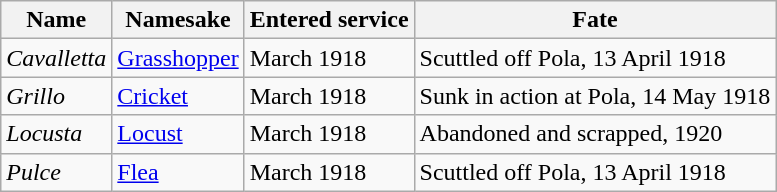<table class="wikitable">
<tr>
<th>Name</th>
<th>Namesake</th>
<th>Entered service</th>
<th>Fate</th>
</tr>
<tr>
<td><em>Cavalletta</em></td>
<td><a href='#'>Grasshopper</a></td>
<td>March 1918</td>
<td>Scuttled off Pola, 13 April 1918</td>
</tr>
<tr>
<td><em>Grillo</em></td>
<td><a href='#'>Cricket</a></td>
<td>March 1918</td>
<td>Sunk in action at Pola, 14 May 1918</td>
</tr>
<tr>
<td><em>Locusta</em></td>
<td><a href='#'>Locust</a></td>
<td>March 1918</td>
<td>Abandoned and scrapped, 1920</td>
</tr>
<tr>
<td><em>Pulce</em></td>
<td><a href='#'>Flea</a></td>
<td>March 1918</td>
<td>Scuttled off Pola, 13 April 1918</td>
</tr>
</table>
